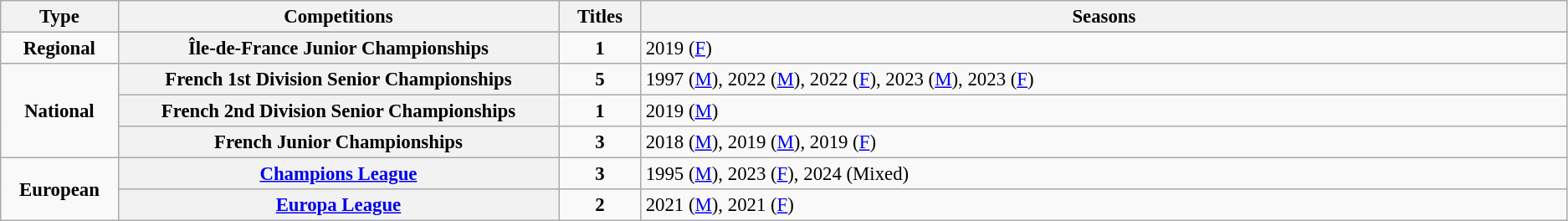<table class="wikitable plainrowheaders" style="font-size:95%; text-align:center;">
<tr>
<th style="width: 1%;">Type</th>
<th style="width: 10%;">Competitions</th>
<th style="width: 1%;">Titles</th>
<th style="width: 21%;">Seasons</th>
</tr>
<tr>
<td rowspan="2"><strong>Regional</strong></td>
</tr>
<tr>
<th scope=col>Île-de-France Junior Championships</th>
<td align="center"><strong>1</strong></td>
<td align="left">2019 (<a href='#'>F</a>)</td>
</tr>
<tr>
<td rowspan="3"><strong>National</strong></td>
<th scope=col>French 1st Division Senior Championships</th>
<td align="center"><strong>5</strong></td>
<td align="left">1997 (<a href='#'>M</a>), 2022 (<a href='#'>M</a>), 2022 (<a href='#'>F</a>), 2023 (<a href='#'>M</a>), 2023 (<a href='#'>F</a>)</td>
</tr>
<tr>
<th scope=col>French 2nd Division Senior Championships</th>
<td align="center"><strong>1</strong></td>
<td align="left">2019 (<a href='#'>M</a>)</td>
</tr>
<tr>
<th scope=col>French Junior Championships</th>
<td align="center"><strong>3</strong></td>
<td align="left">2018 (<a href='#'>M</a>), 2019 (<a href='#'>M</a>), 2019 (<a href='#'>F</a>)</td>
</tr>
<tr>
<td rowspan="3"><strong>European</strong></td>
<th scope=col><a href='#'>Champions League</a></th>
<td align="center"><strong>3</strong></td>
<td align="left">1995 (<a href='#'>M</a>), 2023 (<a href='#'>F</a>), 2024 (Mixed)</td>
</tr>
<tr>
<th scope=col><a href='#'>Europa League</a></th>
<td align="center"><strong>2</strong></td>
<td align="left">2021 (<a href='#'>M</a>), 2021 (<a href='#'>F</a>)</td>
</tr>
</table>
